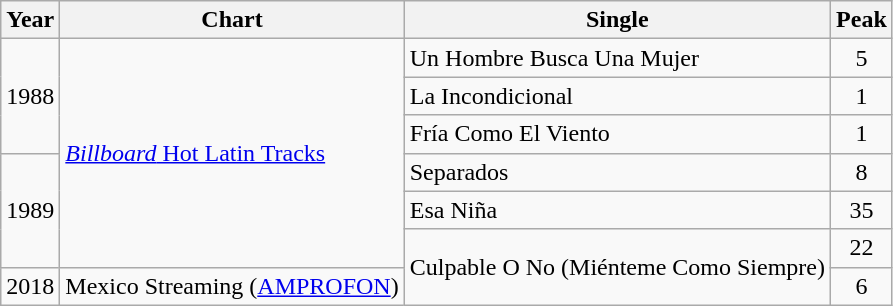<table class="wikitable">
<tr>
<th>Year</th>
<th>Chart</th>
<th>Single</th>
<th>Peak</th>
</tr>
<tr>
<td rowspan="3">1988</td>
<td rowspan="6"><a href='#'><em>Billboard</em> Hot Latin Tracks</a></td>
<td>Un Hombre Busca Una Mujer</td>
<td align="center">5</td>
</tr>
<tr>
<td>La Incondicional</td>
<td align="center">1</td>
</tr>
<tr>
<td>Fría Como El Viento</td>
<td align="center">1</td>
</tr>
<tr>
<td rowspan="3">1989</td>
<td>Separados</td>
<td align="center">8</td>
</tr>
<tr>
<td>Esa Niña</td>
<td align="center">35</td>
</tr>
<tr>
<td rowspan="2">Culpable O No (Miénteme Como Siempre)</td>
<td align="center">22</td>
</tr>
<tr>
<td>2018</td>
<td>Mexico Streaming (<a href='#'>AMPROFON</a>)</td>
<td align="center">6</td>
</tr>
</table>
